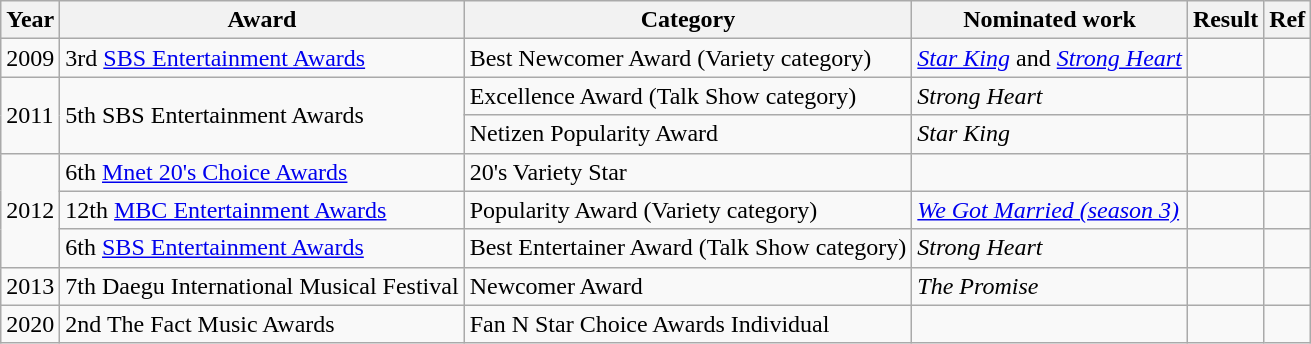<table class="wikitable">
<tr>
<th>Year</th>
<th>Award</th>
<th>Category</th>
<th>Nominated work</th>
<th>Result</th>
<th>Ref</th>
</tr>
<tr>
<td>2009</td>
<td>3rd <a href='#'>SBS Entertainment Awards</a></td>
<td>Best Newcomer Award (Variety category)</td>
<td><em><a href='#'>Star King</a></em> and <em><a href='#'>Strong Heart</a></em></td>
<td></td>
<td style=text-align:center></td>
</tr>
<tr>
<td rowspan="2">2011</td>
<td rowspan="2">5th SBS Entertainment Awards</td>
<td>Excellence Award (Talk Show category)</td>
<td><em>Strong Heart</em></td>
<td></td>
<td style=text-align:center></td>
</tr>
<tr>
<td>Netizen Popularity Award</td>
<td><em>Star King</em></td>
<td></td>
<td style=text-align:center></td>
</tr>
<tr>
<td rowspan=3>2012</td>
<td>6th <a href='#'>Mnet 20's Choice Awards</a></td>
<td>20's Variety Star</td>
<td></td>
<td></td>
<td style=text-align:center></td>
</tr>
<tr>
<td>12th <a href='#'>MBC Entertainment Awards</a></td>
<td>Popularity Award (Variety category)</td>
<td><em><a href='#'>We Got Married (season 3)</a></em></td>
<td></td>
<td style=text-align:center></td>
</tr>
<tr>
<td>6th <a href='#'>SBS Entertainment Awards</a></td>
<td>Best Entertainer Award (Talk Show category)</td>
<td><em>Strong Heart</em></td>
<td></td>
<td style=text-align:center></td>
</tr>
<tr>
<td>2013</td>
<td>7th Daegu International Musical Festival</td>
<td>Newcomer Award</td>
<td><em>The Promise</em></td>
<td></td>
<td style=text-align:center></td>
</tr>
<tr>
<td>2020</td>
<td>2nd The Fact Music Awards</td>
<td>Fan N Star Choice Awards Individual</td>
<td></td>
<td></td>
<td style=text-align:center></td>
</tr>
</table>
